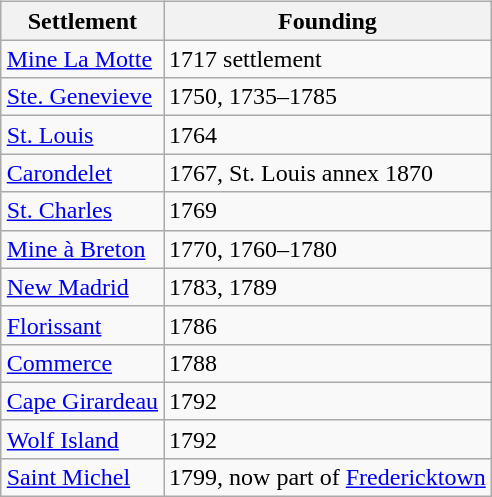<table class="wikitable" style="float: right; margin: .46em 0 0 .2em;">
<tr>
<th>Settlement</th>
<th>Founding</th>
</tr>
<tr>
<td><a href='#'>Mine La Motte</a></td>
<td>1717 settlement</td>
</tr>
<tr>
<td><a href='#'>Ste. Genevieve</a></td>
<td>1750, 1735–1785</td>
</tr>
<tr>
<td><a href='#'>St. Louis</a></td>
<td>1764</td>
</tr>
<tr>
<td><a href='#'>Carondelet</a></td>
<td>1767, St. Louis annex 1870</td>
</tr>
<tr>
<td><a href='#'>St. Charles</a></td>
<td>1769</td>
</tr>
<tr>
<td><a href='#'>Mine à Breton</a></td>
<td>1770, 1760–1780</td>
</tr>
<tr>
<td><a href='#'>New Madrid</a></td>
<td>1783, 1789</td>
</tr>
<tr>
<td><a href='#'>Florissant</a></td>
<td>1786</td>
</tr>
<tr>
<td><a href='#'>Commerce</a></td>
<td>1788</td>
</tr>
<tr>
<td><a href='#'>Cape Girardeau</a></td>
<td>1792</td>
</tr>
<tr>
<td><a href='#'>Wolf Island</a></td>
<td>1792</td>
</tr>
<tr>
<td><a href='#'>Saint Michel</a></td>
<td>1799, now part of <a href='#'>Fredericktown</a></td>
</tr>
</table>
